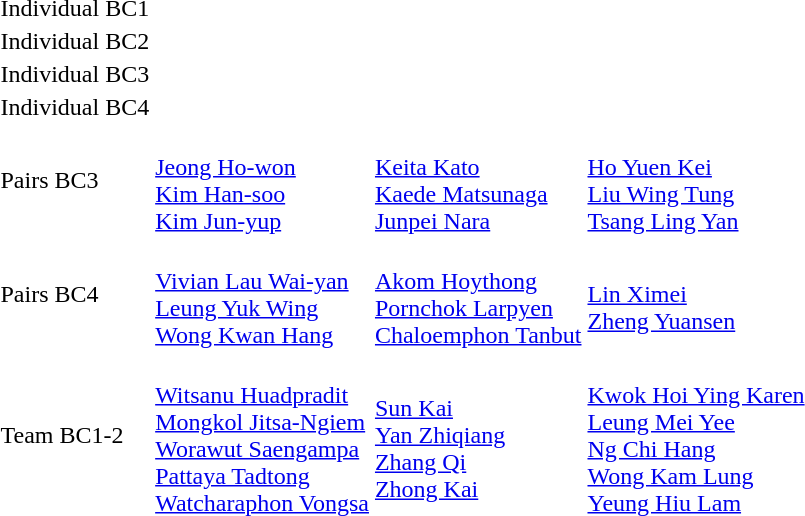<table>
<tr>
<td>Individual BC1</td>
<td></td>
<td></td>
<td></td>
</tr>
<tr>
<td>Individual BC2</td>
<td></td>
<td></td>
<td></td>
</tr>
<tr>
<td>Individual BC3</td>
<td></td>
<td></td>
<td></td>
</tr>
<tr>
<td>Individual BC4</td>
<td></td>
<td></td>
<td></td>
</tr>
<tr>
<td>Pairs BC3</td>
<td><br><a href='#'>Jeong Ho-won</a><br><a href='#'>Kim Han-soo</a><br><a href='#'>Kim Jun-yup</a></td>
<td><br><a href='#'>Keita Kato</a><br><a href='#'>Kaede Matsunaga</a><br><a href='#'>Junpei Nara</a></td>
<td><br><a href='#'>Ho Yuen Kei</a><br><a href='#'>Liu Wing Tung</a><br><a href='#'>Tsang Ling Yan</a></td>
</tr>
<tr>
<td>Pairs BC4</td>
<td><br><a href='#'>Vivian Lau Wai-yan</a><br><a href='#'>Leung Yuk Wing</a><br><a href='#'>Wong Kwan Hang</a></td>
<td><br><a href='#'>Akom Hoythong</a><br><a href='#'>Pornchok Larpyen</a><br><a href='#'>Chaloemphon Tanbut</a></td>
<td><br><a href='#'>Lin Ximei</a><br><a href='#'>Zheng Yuansen</a></td>
</tr>
<tr>
<td>Team BC1-2</td>
<td><br><a href='#'>Witsanu Huadpradit</a><br><a href='#'>Mongkol Jitsa-Ngiem</a><br><a href='#'>Worawut Saengampa</a><br><a href='#'>Pattaya Tadtong</a><br><a href='#'>Watcharaphon Vongsa</a></td>
<td><br><a href='#'>Sun Kai</a><br><a href='#'>Yan Zhiqiang</a><br><a href='#'>Zhang Qi</a><br><a href='#'>Zhong Kai</a></td>
<td><br><a href='#'>Kwok Hoi Ying Karen</a><br><a href='#'>Leung Mei Yee</a><br><a href='#'>Ng Chi Hang</a><br><a href='#'>Wong Kam Lung</a><br><a href='#'>Yeung Hiu Lam</a></td>
</tr>
</table>
